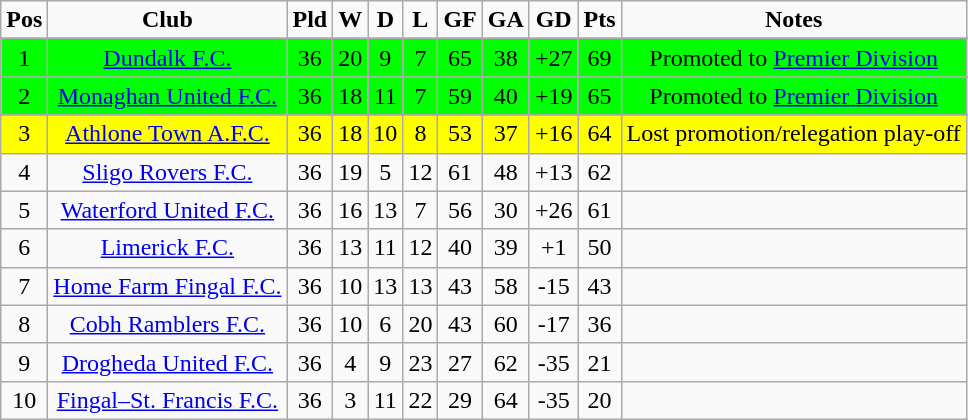<table class="wikitable" style="text-align: center;">
<tr>
<td><strong>Pos</strong></td>
<td><strong>Club</strong></td>
<td><strong>Pld</strong></td>
<td><strong>W</strong></td>
<td><strong>D</strong></td>
<td><strong>L</strong></td>
<td><strong>GF</strong></td>
<td><strong>GA</strong></td>
<td><strong>GD</strong></td>
<td><strong>Pts</strong></td>
<td><strong>Notes</strong></td>
</tr>
<tr>
</tr>
<tr bgcolor=#00FF00>
<td>1</td>
<td><a href='#'>Dundalk F.C.</a></td>
<td>36</td>
<td>20</td>
<td>9</td>
<td>7</td>
<td>65</td>
<td>38</td>
<td>+27</td>
<td>69</td>
<td>Promoted to <a href='#'>Premier Division</a></td>
</tr>
<tr>
</tr>
<tr bgcolor=#00FF00>
<td>2</td>
<td><a href='#'>Monaghan United F.C.</a></td>
<td>36</td>
<td>18</td>
<td>11</td>
<td>7</td>
<td>59</td>
<td>40</td>
<td>+19</td>
<td>65</td>
<td>Promoted to <a href='#'>Premier Division</a></td>
</tr>
<tr>
</tr>
<tr bgcolor=#FFFF00>
<td>3</td>
<td><a href='#'>Athlone Town A.F.C.</a></td>
<td>36</td>
<td>18</td>
<td>10</td>
<td>8</td>
<td>53</td>
<td>37</td>
<td>+16</td>
<td>64</td>
<td>Lost promotion/relegation play-off</td>
</tr>
<tr>
<td>4</td>
<td><a href='#'>Sligo Rovers F.C.</a></td>
<td>36</td>
<td>19</td>
<td>5</td>
<td>12</td>
<td>61</td>
<td>48</td>
<td>+13</td>
<td>62</td>
<td></td>
</tr>
<tr>
<td>5</td>
<td><a href='#'>Waterford United F.C.</a></td>
<td>36</td>
<td>16</td>
<td>13</td>
<td>7</td>
<td>56</td>
<td>30</td>
<td>+26</td>
<td>61</td>
<td></td>
</tr>
<tr>
<td>6</td>
<td><a href='#'>Limerick F.C.</a></td>
<td>36</td>
<td>13</td>
<td>11</td>
<td>12</td>
<td>40</td>
<td>39</td>
<td>+1</td>
<td>50</td>
<td></td>
</tr>
<tr>
<td>7</td>
<td><a href='#'>Home Farm Fingal F.C.</a></td>
<td>36</td>
<td>10</td>
<td>13</td>
<td>13</td>
<td>43</td>
<td>58</td>
<td>-15</td>
<td>43</td>
<td></td>
</tr>
<tr>
<td>8</td>
<td><a href='#'>Cobh Ramblers F.C.</a></td>
<td>36</td>
<td>10</td>
<td>6</td>
<td>20</td>
<td>43</td>
<td>60</td>
<td>-17</td>
<td>36</td>
<td></td>
</tr>
<tr>
<td>9</td>
<td><a href='#'>Drogheda United F.C.</a></td>
<td>36</td>
<td>4</td>
<td>9</td>
<td>23</td>
<td>27</td>
<td>62</td>
<td>-35</td>
<td>21</td>
<td></td>
</tr>
<tr>
<td>10</td>
<td><a href='#'>Fingal–St. Francis F.C.</a></td>
<td>36</td>
<td>3</td>
<td>11</td>
<td>22</td>
<td>29</td>
<td>64</td>
<td>-35</td>
<td>20</td>
<td></td>
</tr>
</table>
